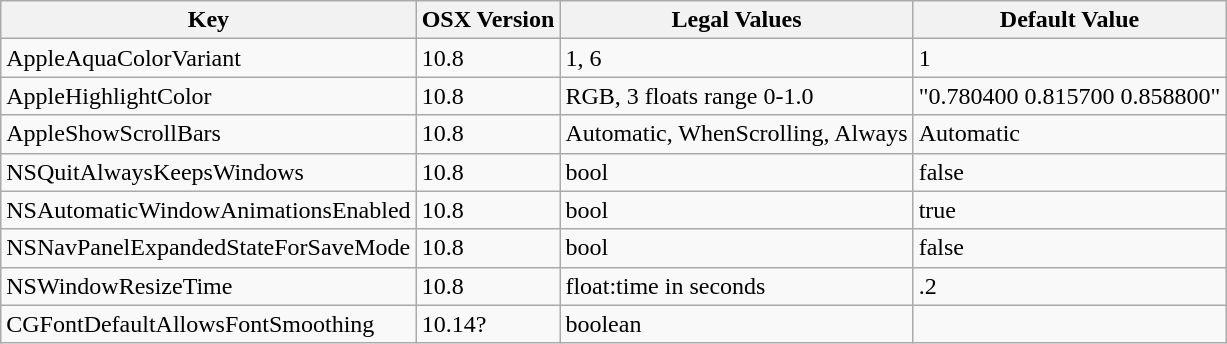<table class="wikitable sortable">
<tr>
<th>Key</th>
<th>OSX Version</th>
<th>Legal Values</th>
<th>Default Value</th>
</tr>
<tr>
<td>AppleAquaColorVariant</td>
<td>10.8</td>
<td>1, 6</td>
<td>1</td>
</tr>
<tr>
<td>AppleHighlightColor</td>
<td>10.8</td>
<td>RGB, 3 floats range 0-1.0</td>
<td>"0.780400 0.815700 0.858800"</td>
</tr>
<tr>
<td>AppleShowScrollBars</td>
<td>10.8</td>
<td>Automatic, WhenScrolling, Always</td>
<td>Automatic</td>
</tr>
<tr>
<td>NSQuitAlwaysKeepsWindows</td>
<td>10.8</td>
<td>bool</td>
<td>false</td>
</tr>
<tr>
<td>NSAutomaticWindowAnimationsEnabled</td>
<td>10.8</td>
<td>bool</td>
<td>true</td>
</tr>
<tr>
<td>NSNavPanelExpandedStateForSaveMode</td>
<td>10.8</td>
<td>bool</td>
<td>false</td>
</tr>
<tr>
<td>NSWindowResizeTime</td>
<td>10.8</td>
<td>float:time in seconds</td>
<td>.2</td>
</tr>
<tr>
<td>CGFontDefaultAllowsFontSmoothing</td>
<td>10.14?</td>
<td>boolean</td>
<td></td>
</tr>
</table>
